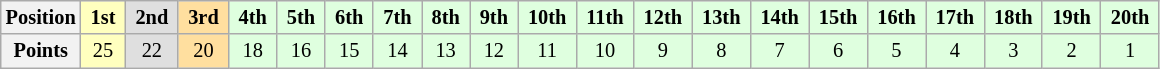<table class="wikitable" style="font-size:85%; text-align:center">
<tr>
<th>Position</th>
<td style="background:#ffffbf;"> <strong>1st</strong> </td>
<td style="background:#dfdfdf;"> <strong>2nd</strong> </td>
<td style="background:#ffdf9f;"> <strong>3rd</strong> </td>
<td style="background:#dfffdf;"> <strong>4th</strong> </td>
<td style="background:#dfffdf;"> <strong>5th</strong> </td>
<td style="background:#dfffdf;"> <strong>6th</strong> </td>
<td style="background:#dfffdf;"> <strong>7th</strong> </td>
<td style="background:#dfffdf;"> <strong>8th</strong> </td>
<td style="background:#dfffdf;"> <strong>9th</strong> </td>
<td style="background:#dfffdf;"> <strong>10th</strong> </td>
<td style="background:#dfffdf;"> <strong>11th</strong> </td>
<td style="background:#dfffdf;"> <strong>12th</strong> </td>
<td style="background:#dfffdf;"> <strong>13th</strong> </td>
<td style="background:#dfffdf;"> <strong>14th</strong> </td>
<td style="background:#dfffdf;"> <strong>15th</strong> </td>
<td style="background:#dfffdf;"> <strong>16th</strong> </td>
<td style="background:#dfffdf;"> <strong>17th</strong> </td>
<td style="background:#dfffdf;"> <strong>18th</strong> </td>
<td style="background:#dfffdf;"> <strong>19th</strong> </td>
<td style="background:#dfffdf;"> <strong>20th</strong> </td>
</tr>
<tr>
<th>Points</th>
<td style="background:#ffffbf;">25</td>
<td style="background:#dfdfdf;">22</td>
<td style="background:#ffdf9f;">20</td>
<td style="background:#dfffdf;">18</td>
<td style="background:#dfffdf;">16</td>
<td style="background:#dfffdf;">15</td>
<td style="background:#dfffdf;">14</td>
<td style="background:#dfffdf;">13</td>
<td style="background:#dfffdf;">12</td>
<td style="background:#dfffdf;">11</td>
<td style="background:#dfffdf;">10</td>
<td style="background:#dfffdf;">9</td>
<td style="background:#dfffdf;">8</td>
<td style="background:#dfffdf;">7</td>
<td style="background:#dfffdf;">6</td>
<td style="background:#dfffdf;">5</td>
<td style="background:#dfffdf;">4</td>
<td style="background:#dfffdf;">3</td>
<td style="background:#dfffdf;">2</td>
<td style="background:#dfffdf;">1</td>
</tr>
</table>
